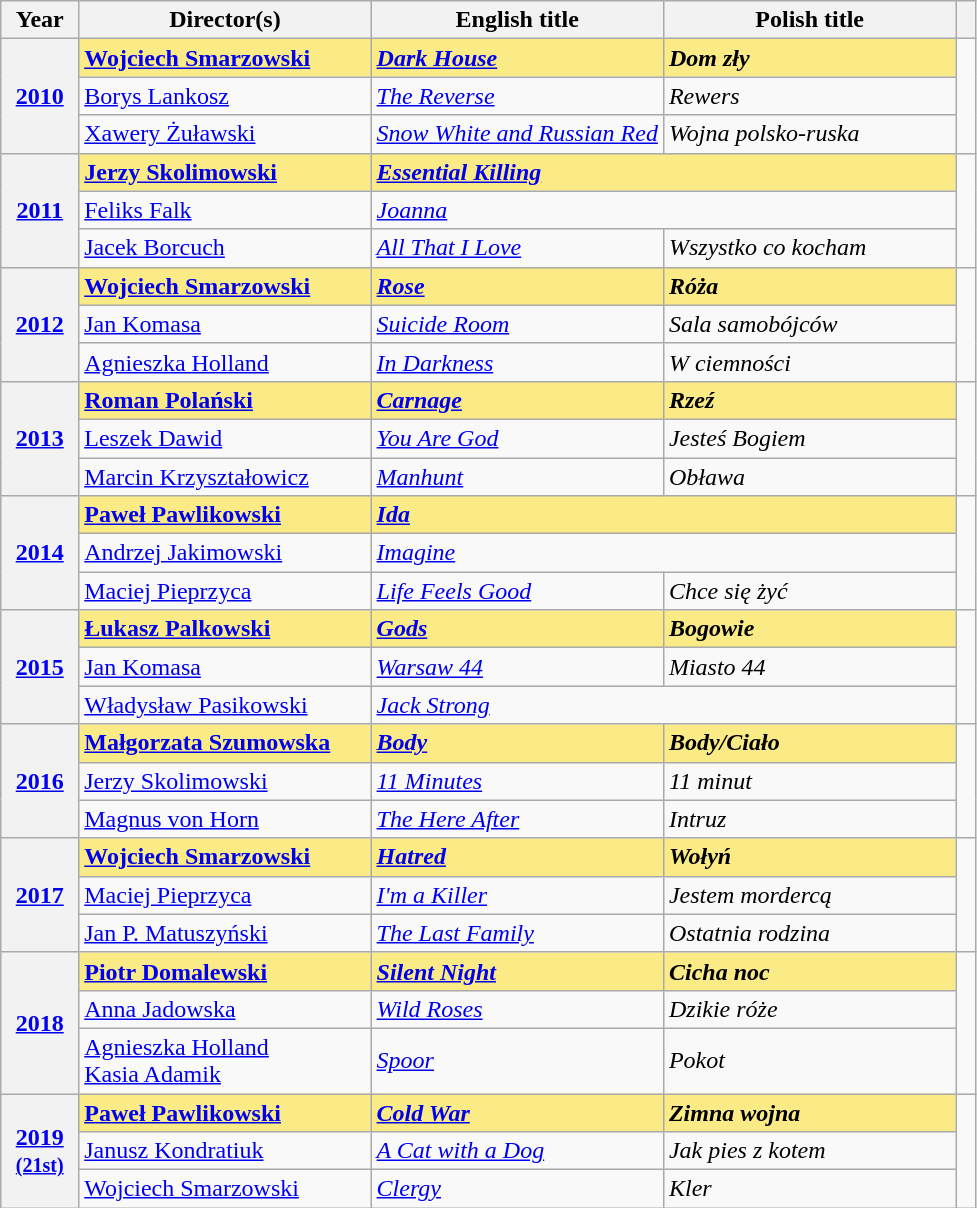<table class="wikitable sortable">
<tr>
<th scope="col" style="width:8%;">Year</th>
<th scope="col" style="width:30%;">Director(s)</th>
<th scope="col" style="width:30%;">English title</th>
<th>Polish title</th>
<th scope="col" style="width:2%;" class="unsortable"></th>
</tr>
<tr>
<th rowspan="3" scope="row" style="text-align:center;"><a href='#'>2010</a><br></th>
<td style="background:#FAEB86;"><strong><a href='#'>Wojciech Smarzowski</a></strong></td>
<td style="background:#FAEB86;"><strong><em><a href='#'>Dark House</a></em></strong></td>
<td style="background:#FAEB86;"><strong><em>Dom zły</em></strong></td>
<td rowspan="3"></td>
</tr>
<tr>
<td><a href='#'>Borys Lankosz</a></td>
<td><em><a href='#'>The Reverse</a></em></td>
<td><em>Rewers</em></td>
</tr>
<tr>
<td><a href='#'>Xawery Żuławski</a></td>
<td><em><a href='#'>Snow White and Russian Red</a></em></td>
<td><em>Wojna polsko-ruska</em></td>
</tr>
<tr>
<th rowspan="3" scope="row" style="text-align:center;"><a href='#'>2011</a><br></th>
<td style="background:#FAEB86;"><strong><a href='#'>Jerzy Skolimowski</a></strong></td>
<td colspan="2" style="background:#FAEB86;"><strong><em><a href='#'>Essential Killing</a></em></strong></td>
<td rowspan="3"></td>
</tr>
<tr>
<td><a href='#'>Feliks Falk</a></td>
<td colspan="2"><em><a href='#'>Joanna</a></em></td>
</tr>
<tr>
<td><a href='#'>Jacek Borcuch</a></td>
<td><em><a href='#'>All That I Love</a></em></td>
<td><em>Wszystko co kocham</em></td>
</tr>
<tr>
<th rowspan="3" scope="row" style="text-align:center;"><a href='#'>2012</a><br></th>
<td style="background:#FAEB86;"><strong><a href='#'>Wojciech Smarzowski</a></strong></td>
<td style="background:#FAEB86;"><strong><em><a href='#'>Rose</a></em></strong></td>
<td style="background:#FAEB86;"><strong><em>Róża</em></strong></td>
<td rowspan="3"></td>
</tr>
<tr>
<td><a href='#'>Jan Komasa</a></td>
<td><em><a href='#'>Suicide Room</a></em></td>
<td><em>Sala samobójców</em></td>
</tr>
<tr>
<td><a href='#'>Agnieszka Holland</a></td>
<td><em><a href='#'>In Darkness</a></em></td>
<td><em>W ciemności</em></td>
</tr>
<tr>
<th rowspan="3" scope="row" style="text-align:center;"><a href='#'>2013</a><br></th>
<td style="background:#FAEB86;"><strong><a href='#'>Roman Polański</a></strong></td>
<td style="background:#FAEB86;"><strong><em><a href='#'>Carnage</a></em></strong></td>
<td style="background:#FAEB86;"><strong><em>Rzeź</em></strong></td>
<td rowspan="3"></td>
</tr>
<tr>
<td><a href='#'>Leszek Dawid</a></td>
<td><em><a href='#'>You Are God</a></em></td>
<td><em>Jesteś Bogiem</em></td>
</tr>
<tr>
<td><a href='#'>Marcin Krzyształowicz</a></td>
<td><em><a href='#'>Manhunt</a></em></td>
<td><em>Obława</em></td>
</tr>
<tr>
<th rowspan="3" scope="row" style="text-align:center;"><a href='#'>2014</a><br></th>
<td style="background:#FAEB86;"><strong><a href='#'>Paweł Pawlikowski</a></strong></td>
<td colspan="2" style="background:#FAEB86;"><strong><em><a href='#'>Ida</a></em></strong></td>
<td rowspan="3"></td>
</tr>
<tr>
<td><a href='#'>Andrzej Jakimowski</a></td>
<td colspan="2"><em><a href='#'>Imagine</a></em></td>
</tr>
<tr>
<td><a href='#'>Maciej Pieprzyca</a></td>
<td><em><a href='#'>Life Feels Good</a></em></td>
<td><em>Chce się żyć</em></td>
</tr>
<tr>
<th rowspan="3" scope="row" style="text-align:center"><a href='#'>2015</a> <br></th>
<td style="background:#FAEB86;"><strong><a href='#'>Łukasz Palkowski</a></strong></td>
<td style="background:#FAEB86;"><strong><em><a href='#'>Gods</a></em></strong></td>
<td style="background:#FAEB86;"><strong><em>Bogowie</em></strong></td>
<td rowspan="3"></td>
</tr>
<tr>
<td><a href='#'>Jan Komasa</a></td>
<td><em><a href='#'>Warsaw 44</a></em></td>
<td><em>Miasto 44</em></td>
</tr>
<tr>
<td><a href='#'>Władysław Pasikowski</a></td>
<td colspan="2"><em><a href='#'>Jack Strong</a></em></td>
</tr>
<tr>
<th rowspan="3" scope="row" style="text-align:center"><a href='#'>2016</a> <br></th>
<td style="background:#FAEB86;"><strong><a href='#'>Małgorzata Szumowska</a></strong></td>
<td style="background:#FAEB86;"><strong><em><a href='#'>Body</a></em></strong></td>
<td style="background:#FAEB86;"><strong><em>Body/Ciało</em></strong></td>
<td rowspan="3"></td>
</tr>
<tr>
<td><a href='#'>Jerzy Skolimowski</a></td>
<td><em><a href='#'>11 Minutes</a></em></td>
<td><em>11 minut</em></td>
</tr>
<tr>
<td><a href='#'>Magnus von Horn</a></td>
<td><em><a href='#'>The Here After</a></em></td>
<td><em>Intruz</em></td>
</tr>
<tr>
<th rowspan="3" scope="row" style="text-align:center"><a href='#'>2017</a> <br></th>
<td style="background:#FAEB86;"><strong><a href='#'>Wojciech Smarzowski</a></strong></td>
<td style="background:#FAEB86;"><strong><em><a href='#'>Hatred</a></em></strong></td>
<td style="background:#FAEB86;"><strong><em>Wołyń</em></strong></td>
<td rowspan="3"></td>
</tr>
<tr>
<td><a href='#'>Maciej Pieprzyca</a></td>
<td><em><a href='#'>I'm a Killer</a></em></td>
<td><em>Jestem mordercą</em></td>
</tr>
<tr>
<td><a href='#'>Jan P. Matuszyński</a></td>
<td><em><a href='#'>The Last Family</a></em></td>
<td><em>Ostatnia rodzina</em></td>
</tr>
<tr>
<th rowspan="3" scope="row" style="text-align:center"><a href='#'>2018</a> <br></th>
<td style="background:#FAEB86;"><strong><a href='#'>Piotr Domalewski</a></strong></td>
<td style="background:#FAEB86;"><strong><em><a href='#'>Silent Night</a></em></strong></td>
<td style="background:#FAEB86;"><strong><em>Cicha noc</em></strong></td>
<td rowspan="3"></td>
</tr>
<tr>
<td><a href='#'>Anna Jadowska</a></td>
<td><em><a href='#'>Wild Roses</a></em></td>
<td><em>Dzikie róże</em></td>
</tr>
<tr>
<td><a href='#'>Agnieszka Holland</a><br><a href='#'>Kasia Adamik</a></td>
<td><em><a href='#'>Spoor</a></em></td>
<td><em>Pokot</em></td>
</tr>
<tr>
<th rowspan="3" scope="row" style="text-align:center"><a href='#'>2019</a> <br><small><a href='#'>(21st)</a> </small></th>
<td style="background:#FAEB86;"><strong><a href='#'>Paweł Pawlikowski</a></strong></td>
<td style="background:#FAEB86;"><strong><em><a href='#'>Cold War</a></em></strong></td>
<td style="background:#FAEB86;"><strong><em>Zimna wojna</em></strong></td>
<td rowspan="3"></td>
</tr>
<tr>
<td><a href='#'>Janusz Kondratiuk</a></td>
<td><em><a href='#'>A Cat with a Dog</a></em></td>
<td><em>Jak pies z kotem</em></td>
</tr>
<tr>
<td><a href='#'>Wojciech Smarzowski</a></td>
<td><em><a href='#'>Clergy</a></em></td>
<td><em>Kler</em></td>
</tr>
</table>
